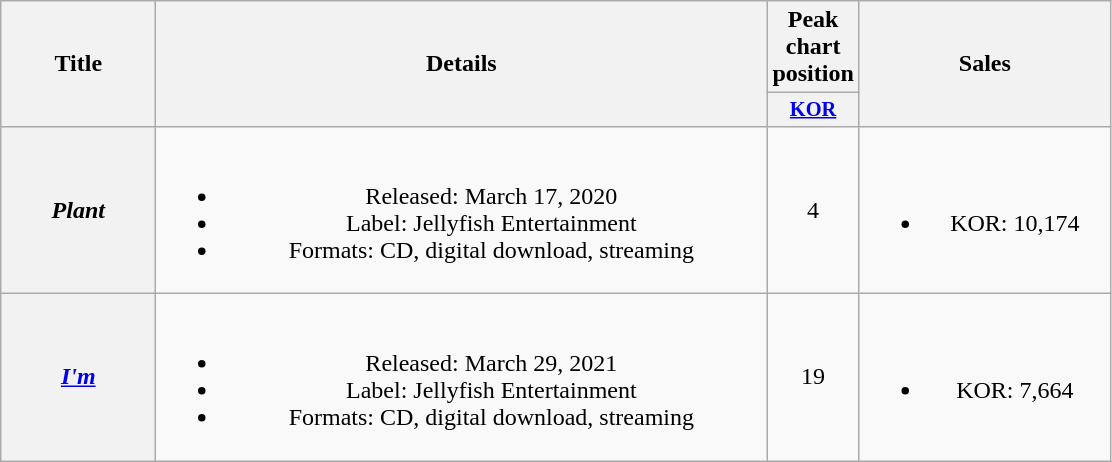<table class="wikitable plainrowheaders" style="text-align:center">
<tr>
<th scope="col" rowspan="2" style="width:6em">Title</th>
<th scope="col" rowspan="2" style="width:25em">Details</th>
<th scope="col">Peak chart position</th>
<th scope="col" rowspan="2" style="width:10em">Sales</th>
</tr>
<tr>
<th style="width:2.5em; font-size:85%"><a href='#'>KOR</a><br></th>
</tr>
<tr>
<th scope="row"><em>Plant</em></th>
<td><br><ul><li>Released: March 17, 2020</li><li>Label: Jellyfish Entertainment</li><li>Formats: CD, digital download, streaming</li></ul></td>
<td>4</td>
<td><br><ul><li>KOR: 10,174</li></ul></td>
</tr>
<tr>
<th scope="row"><em><a href='#'>I'm</a></em></th>
<td><br><ul><li>Released: March 29, 2021</li><li>Label: Jellyfish Entertainment</li><li>Formats: CD, digital download, streaming</li></ul></td>
<td>19</td>
<td><br><ul><li>KOR: 7,664</li></ul></td>
</tr>
</table>
